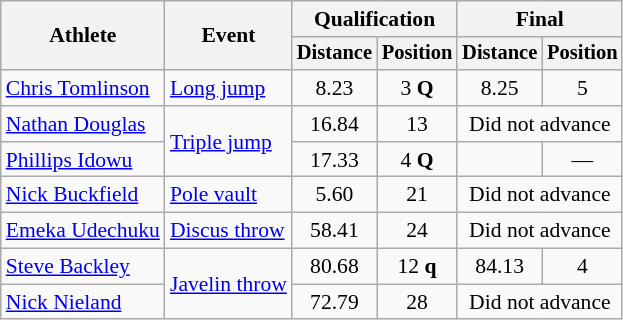<table class=wikitable style="font-size:90%">
<tr>
<th rowspan="2">Athlete</th>
<th rowspan="2">Event</th>
<th colspan="2">Qualification</th>
<th colspan="2">Final</th>
</tr>
<tr style="font-size:95%">
<th>Distance</th>
<th>Position</th>
<th>Distance</th>
<th>Position</th>
</tr>
<tr align=center>
<td align=left><a href='#'>Chris Tomlinson</a></td>
<td align=left><a href='#'>Long jump</a></td>
<td>8.23</td>
<td>3 <strong>Q</strong></td>
<td>8.25</td>
<td>5</td>
</tr>
<tr align=center>
<td align=left><a href='#'>Nathan Douglas</a></td>
<td align=left rowspan=2><a href='#'>Triple jump</a></td>
<td>16.84</td>
<td>13</td>
<td colspan=2>Did not advance</td>
</tr>
<tr align=center>
<td align=left><a href='#'>Phillips Idowu</a></td>
<td>17.33</td>
<td>4 <strong>Q</strong></td>
<td></td>
<td>—</td>
</tr>
<tr align=center>
<td align=left><a href='#'>Nick Buckfield</a></td>
<td align=left><a href='#'>Pole vault</a></td>
<td>5.60</td>
<td>21</td>
<td colspan=2>Did not advance</td>
</tr>
<tr align=center>
<td align=left><a href='#'>Emeka Udechuku</a></td>
<td align=left><a href='#'>Discus throw</a></td>
<td>58.41</td>
<td>24</td>
<td colspan=2>Did not advance</td>
</tr>
<tr align=center>
<td align=left><a href='#'>Steve Backley</a></td>
<td align=left rowspan=2><a href='#'>Javelin throw</a></td>
<td>80.68</td>
<td>12 <strong>q</strong></td>
<td>84.13</td>
<td>4</td>
</tr>
<tr align=center>
<td align=left><a href='#'>Nick Nieland</a></td>
<td>72.79</td>
<td>28</td>
<td colspan=2>Did not advance</td>
</tr>
</table>
